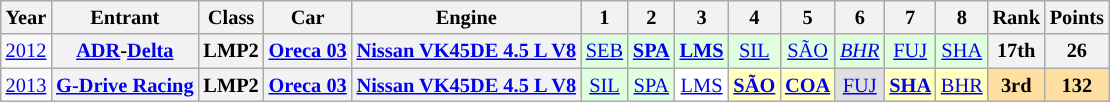<table class="wikitable" style="text-align:center; font-size:85%">
<tr>
<th>Year</th>
<th>Entrant</th>
<th>Class</th>
<th>Car</th>
<th>Engine</th>
<th>1</th>
<th>2</th>
<th>3</th>
<th>4</th>
<th>5</th>
<th>6</th>
<th>7</th>
<th>8</th>
<th>Rank</th>
<th>Points</th>
</tr>
<tr>
<td><a href='#'>2012</a></td>
<th nowrap><a href='#'>ADR</a>-<a href='#'>Delta</a></th>
<th>LMP2</th>
<th nowrap><a href='#'>Oreca 03</a></th>
<th nowrap><a href='#'>Nissan VK45DE 4.5 L V8</a></th>
<td style="background:#DFFFDF"><a href='#'>SEB</a><br></td>
<td style="background:#DFFFDF"><strong><a href='#'>SPA</a></strong><br></td>
<td style="background:#DFFFDF"><strong><a href='#'>LMS</a></strong><br></td>
<td style="background:#DFFFDF"><a href='#'>SIL</a><br></td>
<td style="background:#DFFFDF"><a href='#'>SÃO</a><br></td>
<td style="background:#DFFFDF"><em><a href='#'>BHR</a></em><br></td>
<td style="background:#DFFFDF"><a href='#'>FUJ</a><br></td>
<td style="background:#DFFFDF"><a href='#'>SHA</a><br></td>
<th>17th</th>
<th>26</th>
</tr>
<tr>
<td><a href='#'>2013</a></td>
<th nowrap><a href='#'>G-Drive Racing</a></th>
<th>LMP2</th>
<th nowrap><a href='#'>Oreca 03</a></th>
<th nowrap><a href='#'>Nissan VK45DE 4.5 L V8</a></th>
<td style="background:#DFFFDF"><a href='#'>SIL</a><br></td>
<td style="background:#DFFFDF"><a href='#'>SPA</a><br></td>
<td style="background:#FFFFFF"><a href='#'>LMS</a><br></td>
<td style="background:#FFFFBF"><strong><a href='#'>SÃO</a></strong><br></td>
<td style="background:#FFFFBF"><strong><a href='#'>COA</a></strong><br></td>
<td style="background:#DFDFDF"><a href='#'>FUJ</a><br></td>
<td style="background:#FFFFBF"><strong><a href='#'>SHA</a></strong><br></td>
<td style="background:#FFFFBF"><a href='#'>BHR</a><br></td>
<th style="background:#FFDF9F">3rd</th>
<th style="background:#FFDF9F">132</th>
</tr>
</table>
